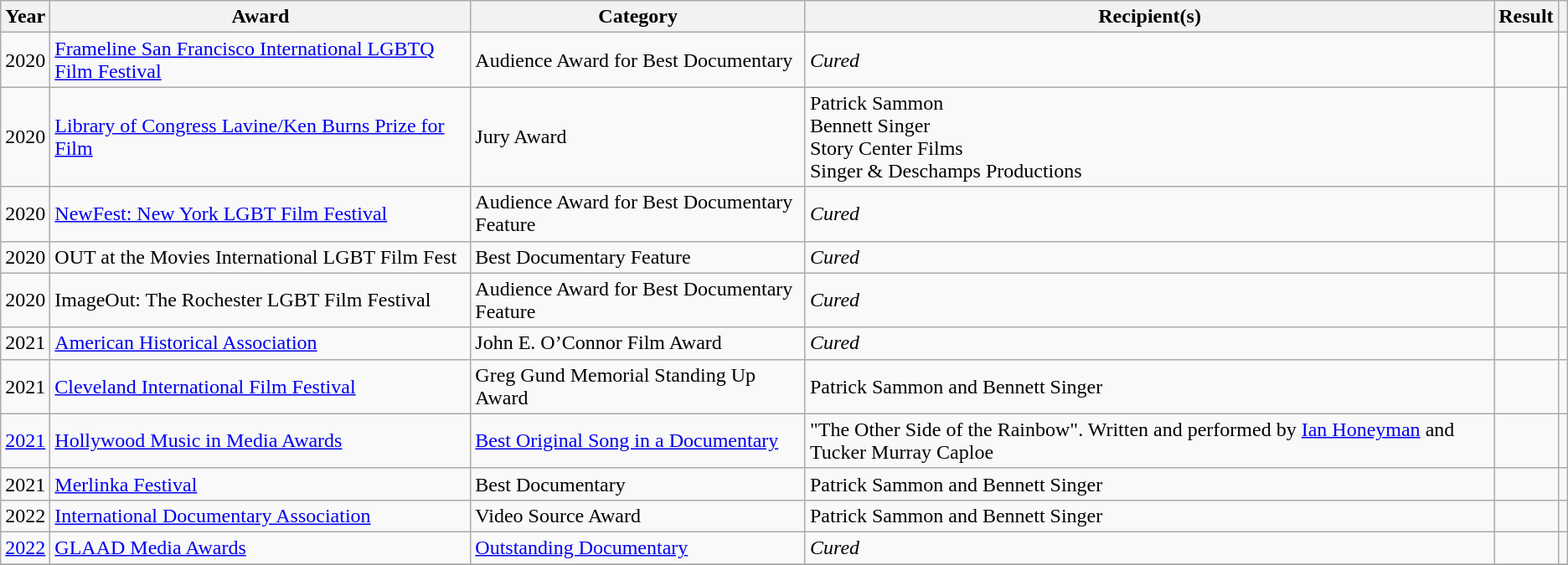<table class="wikitable plainrowheaders sortable">
<tr>
<th scope="col">Year</th>
<th scope="col">Award</th>
<th scope="col">Category</th>
<th scope="col">Recipient(s)</th>
<th scope="col">Result</th>
<th scope="col" class="unsortable"></th>
</tr>
<tr>
<td>2020</td>
<td><a href='#'>Frameline San Francisco International LGBTQ Film Festival</a></td>
<td>Audience Award for Best Documentary</td>
<td><em>Cured</em></td>
<td></td>
<td></td>
</tr>
<tr>
<td>2020</td>
<td><a href='#'>Library of Congress Lavine/Ken Burns Prize for Film</a></td>
<td>Jury Award</td>
<td>Patrick Sammon<br>Bennett Singer<br>Story Center Films<br>Singer & Deschamps Productions</td>
<td></td>
<td></td>
</tr>
<tr>
<td>2020</td>
<td><a href='#'>NewFest: New York LGBT Film Festival</a></td>
<td>Audience Award for Best Documentary Feature</td>
<td><em>Cured</em></td>
<td></td>
<td></td>
</tr>
<tr>
<td>2020</td>
<td>OUT at the Movies International LGBT Film Fest</td>
<td>Best Documentary Feature</td>
<td><em>Cured</em></td>
<td></td>
<td></td>
</tr>
<tr>
<td>2020</td>
<td>ImageOut: The Rochester LGBT Film Festival</td>
<td>Audience Award for Best Documentary Feature</td>
<td><em>Cured</em></td>
<td></td>
<td></td>
</tr>
<tr>
<td>2021</td>
<td><a href='#'>American Historical Association</a></td>
<td>John E. O’Connor Film Award</td>
<td><em>Cured</em></td>
<td></td>
<td></td>
</tr>
<tr>
<td>2021</td>
<td><a href='#'>Cleveland International Film Festival</a></td>
<td>Greg Gund Memorial Standing Up Award</td>
<td>Patrick Sammon and Bennett Singer</td>
<td></td>
<td></td>
</tr>
<tr>
<td><a href='#'>2021</a></td>
<td><a href='#'>Hollywood Music in Media Awards</a></td>
<td><a href='#'>Best Original Song in a Documentary</a></td>
<td>"The Other Side of the Rainbow". Written and performed by <a href='#'>Ian Honeyman</a> and Tucker Murray Caploe</td>
<td></td>
<td></td>
</tr>
<tr>
<td>2021</td>
<td><a href='#'>Merlinka Festival</a></td>
<td>Best Documentary</td>
<td>Patrick Sammon and Bennett Singer</td>
<td></td>
<td></td>
</tr>
<tr>
<td>2022</td>
<td><a href='#'>International Documentary Association</a></td>
<td>Video Source Award</td>
<td>Patrick Sammon and Bennett Singer</td>
<td></td>
<td></td>
</tr>
<tr>
<td><a href='#'>2022</a></td>
<td><a href='#'>GLAAD Media Awards</a></td>
<td><a href='#'>Outstanding Documentary</a></td>
<td><em>Cured</em></td>
<td></td>
<td></td>
</tr>
<tr>
</tr>
</table>
